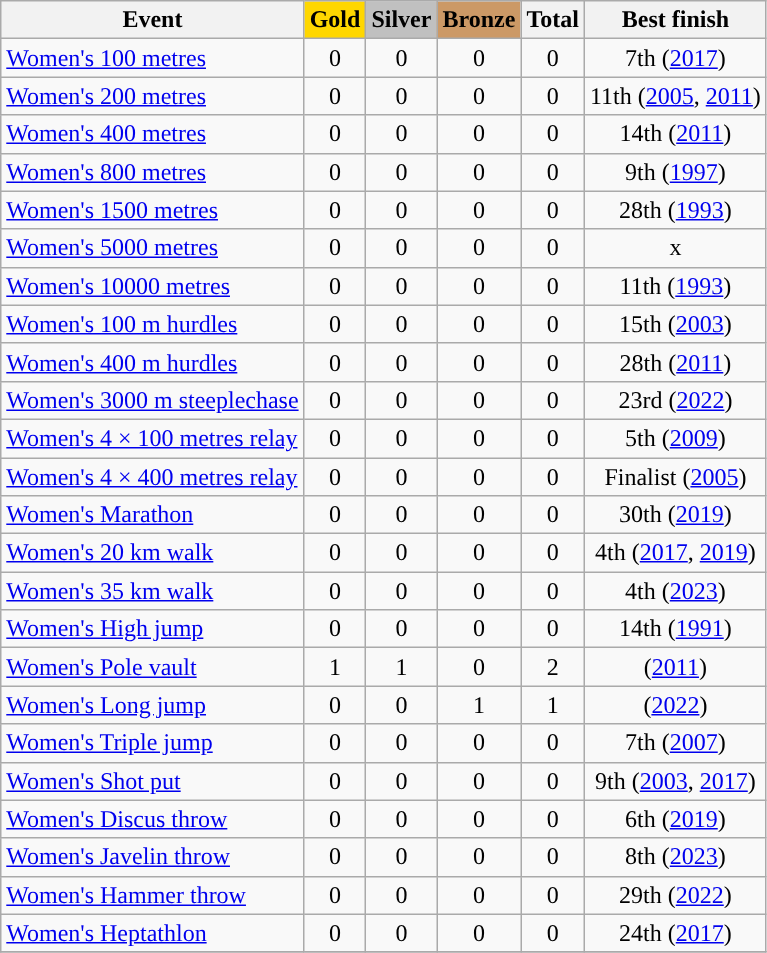<table class="wikitable sortable" style="text-align:center">
<tr>
<th>Event</th>
<th style="background-color:gold;">Gold</th>
<th style="background-color:silver;">Silver</th>
<th style="background-color:#c96;">Bronze</th>
<th>Total</th>
<th>Best finish</th>
</tr>
<tr>
<td align=left><a href='#'>Women's 100 metres</a></td>
<td>0</td>
<td>0</td>
<td>0</td>
<td>0</td>
<td>7th (<a href='#'>2017</a>)</td>
</tr>
<tr>
<td align=left><a href='#'>Women's 200 metres</a></td>
<td>0</td>
<td>0</td>
<td>0</td>
<td>0</td>
<td>11th (<a href='#'>2005</a>, <a href='#'>2011</a>)</td>
</tr>
<tr>
<td align=left><a href='#'>Women's 400 metres</a></td>
<td>0</td>
<td>0</td>
<td>0</td>
<td>0</td>
<td>14th (<a href='#'>2011</a>)</td>
</tr>
<tr>
<td align=left><a href='#'>Women's 800 metres</a></td>
<td>0</td>
<td>0</td>
<td>0</td>
<td>0</td>
<td>9th (<a href='#'>1997</a>)</td>
</tr>
<tr>
<td align=left><a href='#'>Women's 1500 metres</a></td>
<td>0</td>
<td>0</td>
<td>0</td>
<td>0</td>
<td>28th (<a href='#'>1993</a>)</td>
</tr>
<tr>
<td align=left><a href='#'>Women's 5000 metres</a></td>
<td>0</td>
<td>0</td>
<td>0</td>
<td>0</td>
<td>x</td>
</tr>
<tr>
<td align=left><a href='#'>Women's 10000 metres</a></td>
<td>0</td>
<td>0</td>
<td>0</td>
<td>0</td>
<td>11th (<a href='#'>1993</a>)</td>
</tr>
<tr>
<td align=left><a href='#'>Women's 100 m hurdles</a></td>
<td>0</td>
<td>0</td>
<td>0</td>
<td>0</td>
<td>15th (<a href='#'>2003</a>)</td>
</tr>
<tr>
<td align=left><a href='#'>Women's 400 m hurdles</a></td>
<td>0</td>
<td>0</td>
<td>0</td>
<td>0</td>
<td>28th (<a href='#'>2011</a>)</td>
</tr>
<tr>
<td align=left><a href='#'>Women's 3000 m steeplechase</a></td>
<td>0</td>
<td>0</td>
<td>0</td>
<td>0</td>
<td>23rd (<a href='#'>2022</a>)</td>
</tr>
<tr>
<td align=left><a href='#'>Women's 4 × 100 metres relay</a></td>
<td>0</td>
<td>0</td>
<td>0</td>
<td>0</td>
<td>5th (<a href='#'>2009</a>)</td>
</tr>
<tr>
<td align=left><a href='#'>Women's 4 × 400 metres relay</a></td>
<td>0</td>
<td>0</td>
<td>0</td>
<td>0</td>
<td>Finalist (<a href='#'>2005</a>)</td>
</tr>
<tr>
<td align=left><a href='#'>Women's Marathon</a></td>
<td>0</td>
<td>0</td>
<td>0</td>
<td>0</td>
<td>30th (<a href='#'>2019</a>)</td>
</tr>
<tr>
<td align=left><a href='#'>Women's 20 km walk</a></td>
<td>0</td>
<td>0</td>
<td>0</td>
<td>0</td>
<td>4th (<a href='#'>2017</a>, <a href='#'>2019</a>)</td>
</tr>
<tr>
<td align=left><a href='#'>Women's 35 km walk</a></td>
<td>0</td>
<td>0</td>
<td>0</td>
<td>0</td>
<td>4th (<a href='#'>2023</a>)</td>
</tr>
<tr>
<td align=left><a href='#'>Women's High jump</a></td>
<td>0</td>
<td>0</td>
<td>0</td>
<td>0</td>
<td>14th (<a href='#'>1991</a>)</td>
</tr>
<tr>
<td align=left><a href='#'>Women's Pole vault</a></td>
<td>1</td>
<td>1</td>
<td>0</td>
<td>2</td>
<td> (<a href='#'>2011</a>)</td>
</tr>
<tr>
<td align=left><a href='#'>Women's Long jump</a></td>
<td>0</td>
<td>0</td>
<td>1</td>
<td>1</td>
<td> (<a href='#'>2022</a>)</td>
</tr>
<tr>
<td align=left><a href='#'>Women's Triple jump</a></td>
<td>0</td>
<td>0</td>
<td>0</td>
<td>0</td>
<td>7th (<a href='#'>2007</a>)</td>
</tr>
<tr>
<td align=left><a href='#'>Women's Shot put</a></td>
<td>0</td>
<td>0</td>
<td>0</td>
<td>0</td>
<td>9th (<a href='#'>2003</a>, <a href='#'>2017</a>)</td>
</tr>
<tr>
<td align=left><a href='#'>Women's Discus throw</a></td>
<td>0</td>
<td>0</td>
<td>0</td>
<td>0</td>
<td>6th (<a href='#'>2019</a>)</td>
</tr>
<tr>
<td align=left><a href='#'>Women's Javelin throw</a></td>
<td>0</td>
<td>0</td>
<td>0</td>
<td>0</td>
<td>8th (<a href='#'>2023</a>)</td>
</tr>
<tr>
<td align=left><a href='#'>Women's Hammer throw</a></td>
<td>0</td>
<td>0</td>
<td>0</td>
<td>0</td>
<td>29th (<a href='#'>2022</a>)</td>
</tr>
<tr>
<td align=left><a href='#'>Women's Heptathlon</a></td>
<td>0</td>
<td>0</td>
<td>0</td>
<td>0</td>
<td>24th (<a href='#'>2017</a>)</td>
</tr>
<tr>
</tr>
</table>
